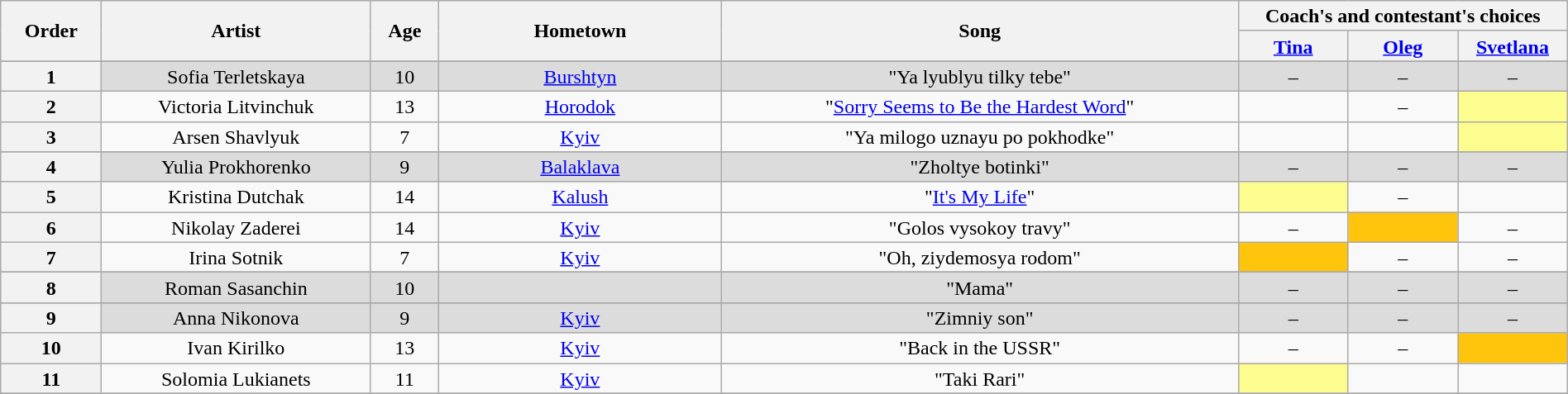<table class="wikitable" style="text-align:center; line-height:17px; width:100%;">
<tr>
<th scope="col" rowspan="2" style="width=05%;">Order</th>
<th scope="col" rowspan="2" style="width=20%;">Artist</th>
<th scope="col" rowspan="2" style="width=05%;">Age</th>
<th scope="col" rowspan="2" style="width:18%;">Hometown</th>
<th scope="col" rowspan="2" style="width=22%;">Song</th>
<th scope="col" colspan="4" style="width=28%;">Coach's and contestant's choices</th>
</tr>
<tr>
<th width="07%"><a href='#'>Tina</a></th>
<th width="07%"><a href='#'>Oleg</a></th>
<th width="07%"><a href='#'>Svetlana</a></th>
</tr>
<tr>
</tr>
<tr style="background:#DCDCDC;">
<th>1</th>
<td>Sofia Terletskaya</td>
<td>10</td>
<td><a href='#'>Burshtyn</a></td>
<td>"Ya lyublyu tilky tebe"</td>
<td>–</td>
<td>–</td>
<td>–</td>
</tr>
<tr>
<th>2</th>
<td>Victoria Litvinchuk</td>
<td>13</td>
<td><a href='#'>Horodok</a></td>
<td>"<a href='#'>Sorry Seems to Be the Hardest Word</a>"</td>
<td><strong></strong></td>
<td>–</td>
<td style="background:#fdfc8f;"><strong></strong></td>
</tr>
<tr>
<th>3</th>
<td>Arsen Shavlyuk</td>
<td>7</td>
<td><a href='#'>Kyiv</a></td>
<td>"Ya milogo uznayu po pokhodke"</td>
<td><strong></strong></td>
<td><strong></strong></td>
<td style="background:#fdfc8f;"><strong></strong></td>
</tr>
<tr>
</tr>
<tr style="background:#DCDCDC;">
<th>4</th>
<td>Yulia Prokhorenko</td>
<td>9</td>
<td><a href='#'>Balaklava</a></td>
<td>"Zholtye botinki"</td>
<td>–</td>
<td>–</td>
<td>–</td>
</tr>
<tr>
<th>5</th>
<td>Kristina Dutchak</td>
<td>14</td>
<td><a href='#'>Kalush</a></td>
<td>"<a href='#'>It's My Life</a>"</td>
<td style="background:#fdfc8f;"><strong></strong></td>
<td>–</td>
<td><strong></strong></td>
</tr>
<tr>
<th>6</th>
<td>Nikolay Zaderei</td>
<td>14</td>
<td><a href='#'>Kyiv</a></td>
<td>"Golos vysokoy travy"</td>
<td>–</td>
<td style="background:#ffc40c;"><strong></strong></td>
<td>–</td>
</tr>
<tr>
<th>7</th>
<td>Irina Sotnik</td>
<td>7</td>
<td><a href='#'>Kyiv</a></td>
<td>"Oh, ziydemosya rodom"</td>
<td style="background:#ffc40c;"><strong></strong></td>
<td>–</td>
<td>–</td>
</tr>
<tr>
</tr>
<tr style="background:#DCDCDC;">
<th>8</th>
<td>Roman Sasanchin</td>
<td>10</td>
<td></td>
<td>"Mama"</td>
<td>–</td>
<td>–</td>
<td>–</td>
</tr>
<tr>
</tr>
<tr style="background:#DCDCDC;">
<th>9</th>
<td>Anna Nikonova</td>
<td>9</td>
<td><a href='#'>Kyiv</a></td>
<td>"Zimniy son"</td>
<td>–</td>
<td>–</td>
<td>–</td>
</tr>
<tr>
<th>10</th>
<td>Ivan Kirilko</td>
<td>13</td>
<td><a href='#'>Kyiv</a></td>
<td>"Back in the USSR"</td>
<td>–</td>
<td>–</td>
<td style="background:#ffc40c;"><strong></strong></td>
</tr>
<tr>
<th>11</th>
<td>Solomia Lukianets</td>
<td>11</td>
<td><a href='#'>Kyiv</a></td>
<td>"Taki Rari"</td>
<td style="background:#fdfc8f;"><strong></strong></td>
<td><strong></strong></td>
<td><strong></strong></td>
</tr>
<tr>
</tr>
</table>
